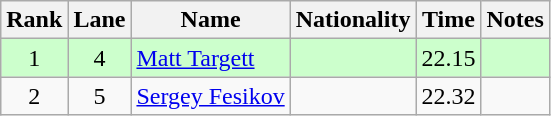<table class="wikitable sortable" style="text-align:center">
<tr>
<th>Rank</th>
<th>Lane</th>
<th>Name</th>
<th>Nationality</th>
<th>Time</th>
<th>Notes</th>
</tr>
<tr bgcolor=ccffcc>
<td>1</td>
<td>4</td>
<td align=left><a href='#'>Matt Targett</a></td>
<td align=left></td>
<td>22.15</td>
<td></td>
</tr>
<tr>
<td>2</td>
<td>5</td>
<td align=left><a href='#'>Sergey Fesikov</a></td>
<td align=left></td>
<td>22.32</td>
<td></td>
</tr>
</table>
